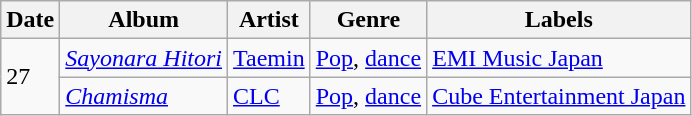<table class="wikitable">
<tr>
<th>Date</th>
<th>Album</th>
<th>Artist</th>
<th>Genre</th>
<th>Labels</th>
</tr>
<tr>
<td rowspan="2">27</td>
<td><em><a href='#'>Sayonara Hitori</a></em></td>
<td><a href='#'>Taemin</a></td>
<td><a href='#'>Pop</a>, <a href='#'>dance</a></td>
<td><a href='#'>EMI Music Japan</a></td>
</tr>
<tr>
<td><em><a href='#'>Chamisma</a></em></td>
<td><a href='#'>CLC</a></td>
<td><a href='#'>Pop</a>, <a href='#'>dance</a></td>
<td><a href='#'>Cube Entertainment Japan</a></td>
</tr>
</table>
